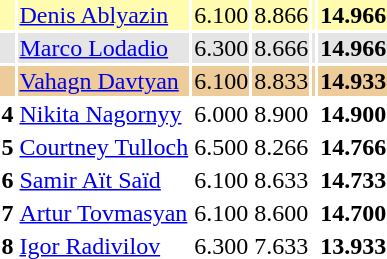<table>
<tr style="background: #fffcaf">
<th scope=row style="text-align:center"></th>
<td style="text-align:left"> <a href='#'>Denis Ablyazin</a></td>
<td>6.100</td>
<td>8.866</td>
<td></td>
<td><strong>14.966</strong></td>
</tr>
<tr style="background: #e5e5e5">
<th scope=row style="text-align:center"></th>
<td style="text-align:left"> <a href='#'>Marco Lodadio</a></td>
<td>6.300</td>
<td>8.666</td>
<td></td>
<td><strong>14.966</strong></td>
</tr>
<tr style="background:#ec9;">
<th scope=row style="text-align:center"></th>
<td style="text-align:left"> <a href='#'>Vahagn Davtyan</a></td>
<td>6.100</td>
<td>8.833</td>
<td></td>
<td><strong>14.933</strong></td>
</tr>
<tr>
<th scope=row style="text-align:center">4</th>
<td style="text-align:left"> <a href='#'>Nikita Nagornyy</a></td>
<td>6.000</td>
<td>8.900</td>
<td></td>
<td><strong>14.900</strong></td>
</tr>
<tr>
<th scope=row style="text-align:center">5</th>
<td style="text-align:left"> <a href='#'>Courtney Tulloch</a></td>
<td>6.500</td>
<td>8.266</td>
<td></td>
<td><strong>14.766</strong></td>
</tr>
<tr>
<th scope=row style="text-align:center">6</th>
<td style="text-align:left"> <a href='#'>Samir Aït Saïd</a></td>
<td>6.100</td>
<td>8.633</td>
<td></td>
<td><strong>14.733</strong></td>
</tr>
<tr>
<th scope=row style="text-align:center">7</th>
<td style="text-align:left"> <a href='#'>Artur Tovmasyan</a></td>
<td>6.100</td>
<td>8.600</td>
<td></td>
<td><strong>14.700</strong></td>
</tr>
<tr>
<th scope=row style="text-align:center">8</th>
<td style="text-align:left"> <a href='#'>Igor Radivilov</a></td>
<td>6.300</td>
<td>7.633</td>
<td></td>
<td><strong>13.933</strong></td>
</tr>
</table>
